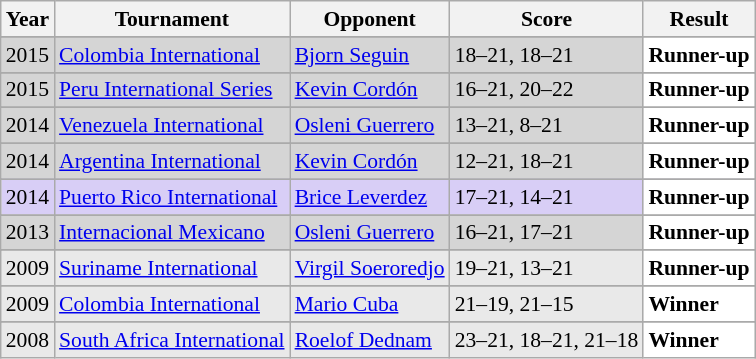<table class="sortable wikitable" style="font-size: 90%;">
<tr>
<th>Year</th>
<th>Tournament</th>
<th>Opponent</th>
<th>Score</th>
<th>Result</th>
</tr>
<tr>
</tr>
<tr style="background:#D5D5D5">
<td align="center">2015</td>
<td align="left"><a href='#'>Colombia International</a></td>
<td align="left"> <a href='#'>Bjorn Seguin</a></td>
<td align="left">18–21, 18–21</td>
<td style="text-align:left; background:white"> <strong>Runner-up</strong></td>
</tr>
<tr>
</tr>
<tr style="background:#D5D5D5">
<td align="center">2015</td>
<td align="left"><a href='#'>Peru International Series</a></td>
<td align="left"> <a href='#'>Kevin Cordón</a></td>
<td align="left">16–21, 20–22</td>
<td style="text-align:left; background:white"> <strong>Runner-up</strong></td>
</tr>
<tr>
</tr>
<tr style="background:#D5D5D5">
<td align="center">2014</td>
<td align="left"><a href='#'>Venezuela International</a></td>
<td align="left"> <a href='#'>Osleni Guerrero</a></td>
<td align="left">13–21, 8–21</td>
<td style="text-align:left; background:white"> <strong>Runner-up</strong></td>
</tr>
<tr>
</tr>
<tr style="background:#D5D5D5">
<td align="center">2014</td>
<td align="left"><a href='#'>Argentina International</a></td>
<td align="left"> <a href='#'>Kevin Cordón</a></td>
<td align="left">12–21, 18–21</td>
<td style="text-align:left; background:white"> <strong>Runner-up</strong></td>
</tr>
<tr>
</tr>
<tr style="background:#D8CEF6">
<td align="center">2014</td>
<td align="left"><a href='#'>Puerto Rico International</a></td>
<td align="left"> <a href='#'>Brice Leverdez</a></td>
<td align="left">17–21, 14–21</td>
<td style="text-align:left; background:white"> <strong>Runner-up</strong></td>
</tr>
<tr>
</tr>
<tr style="background:#D5D5D5">
<td align="center">2013</td>
<td align="left"><a href='#'>Internacional Mexicano</a></td>
<td align="left"> <a href='#'>Osleni Guerrero</a></td>
<td align="left">16–21, 17–21</td>
<td style="text-align:left; background:white"> <strong>Runner-up</strong></td>
</tr>
<tr>
</tr>
<tr style="background:#E9E9E9">
<td align="center">2009</td>
<td align="left"><a href='#'>Suriname International</a></td>
<td align="left"> <a href='#'>Virgil Soeroredjo</a></td>
<td align="left">19–21, 13–21</td>
<td style="text-align:left; background:white"> <strong>Runner-up</strong></td>
</tr>
<tr>
</tr>
<tr style="background:#E9E9E9">
<td align="center">2009</td>
<td align="left"><a href='#'>Colombia International</a></td>
<td align="left"> <a href='#'>Mario Cuba</a></td>
<td align="left">21–19, 21–15</td>
<td style="text-align:left; background:white"> <strong>Winner</strong></td>
</tr>
<tr>
</tr>
<tr style="background:#E9E9E9">
<td align="center">2008</td>
<td align="left"><a href='#'>South Africa International</a></td>
<td align="left"> <a href='#'>Roelof Dednam</a></td>
<td align="left">23–21, 18–21, 21–18</td>
<td style="text-align:left; background:white"> <strong>Winner</strong></td>
</tr>
</table>
